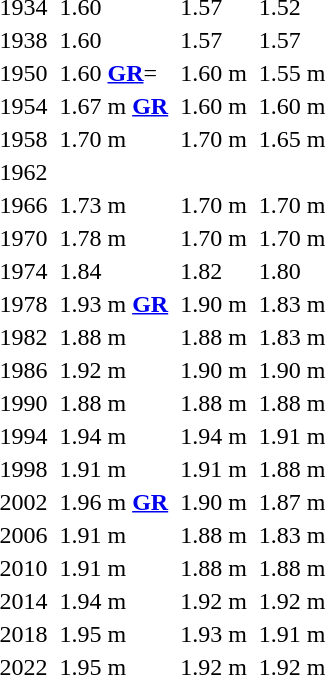<table>
<tr>
<td>1934</td>
<td></td>
<td>1.60</td>
<td></td>
<td>1.57</td>
<td></td>
<td>1.52</td>
</tr>
<tr>
<td>1938</td>
<td></td>
<td>1.60</td>
<td></td>
<td>1.57</td>
<td></td>
<td>1.57</td>
</tr>
<tr>
<td>1950</td>
<td></td>
<td>1.60 <strong><a href='#'>GR</a></strong>=</td>
<td></td>
<td>1.60 m</td>
<td></td>
<td>1.55 m</td>
</tr>
<tr>
<td>1954</td>
<td></td>
<td>1.67 m <strong><a href='#'>GR</a></strong></td>
<td></td>
<td>1.60 m</td>
<td></td>
<td>1.60 m</td>
</tr>
<tr>
<td>1958</td>
<td></td>
<td>1.70 m</td>
<td></td>
<td>1.70 m</td>
<td></td>
<td>1.65 m</td>
</tr>
<tr>
<td>1962</td>
<td></td>
<td> </td>
<td></td>
<td></td>
<td></td>
<td></td>
</tr>
<tr>
<td>1966</td>
<td></td>
<td>1.73 m</td>
<td></td>
<td>1.70 m</td>
<td></td>
<td>1.70 m</td>
</tr>
<tr>
<td>1970</td>
<td></td>
<td>1.78 m</td>
<td></td>
<td>1.70 m</td>
<td></td>
<td>1.70 m</td>
</tr>
<tr>
<td>1974</td>
<td></td>
<td>1.84</td>
<td></td>
<td>1.82</td>
<td></td>
<td>1.80</td>
</tr>
<tr>
<td>1978</td>
<td></td>
<td>1.93 m <strong><a href='#'>GR</a></strong></td>
<td></td>
<td>1.90 m</td>
<td></td>
<td>1.83 m</td>
</tr>
<tr>
<td>1982</td>
<td></td>
<td>1.88 m</td>
<td></td>
<td>1.88 m</td>
<td></td>
<td>1.83 m</td>
</tr>
<tr>
<td>1986</td>
<td></td>
<td>1.92 m</td>
<td></td>
<td>1.90 m</td>
<td></td>
<td>1.90 m</td>
</tr>
<tr>
<td>1990</td>
<td></td>
<td>1.88 m</td>
<td></td>
<td>1.88 m</td>
<td></td>
<td>1.88 m</td>
</tr>
<tr>
<td>1994</td>
<td></td>
<td>1.94 m</td>
<td></td>
<td>1.94 m</td>
<td></td>
<td>1.91 m</td>
</tr>
<tr>
<td>1998</td>
<td></td>
<td>1.91 m</td>
<td></td>
<td>1.91 m</td>
<td></td>
<td>1.88 m</td>
</tr>
<tr>
<td>2002<br></td>
<td></td>
<td>1.96 m <strong><a href='#'>GR</a></strong></td>
<td></td>
<td>1.90 m</td>
<td></td>
<td>1.87 m</td>
</tr>
<tr>
<td>2006<br></td>
<td></td>
<td>1.91 m</td>
<td></td>
<td>1.88 m</td>
<td><br></td>
<td>1.83 m</td>
</tr>
<tr>
<td>2010<br></td>
<td></td>
<td>1.91 m</td>
<td></td>
<td>1.88 m</td>
<td></td>
<td>1.88 m</td>
</tr>
<tr>
<td>2014<br></td>
<td></td>
<td>1.94 m</td>
<td></td>
<td>1.92 m</td>
<td></td>
<td>1.92 m</td>
</tr>
<tr>
<td>2018<br></td>
<td></td>
<td>1.95 m</td>
<td></td>
<td>1.93 m</td>
<td></td>
<td>1.91 m</td>
</tr>
<tr>
<td>2022<br></td>
<td></td>
<td>1.95 m</td>
<td></td>
<td>1.92 m</td>
<td></td>
<td>1.92 m</td>
</tr>
</table>
